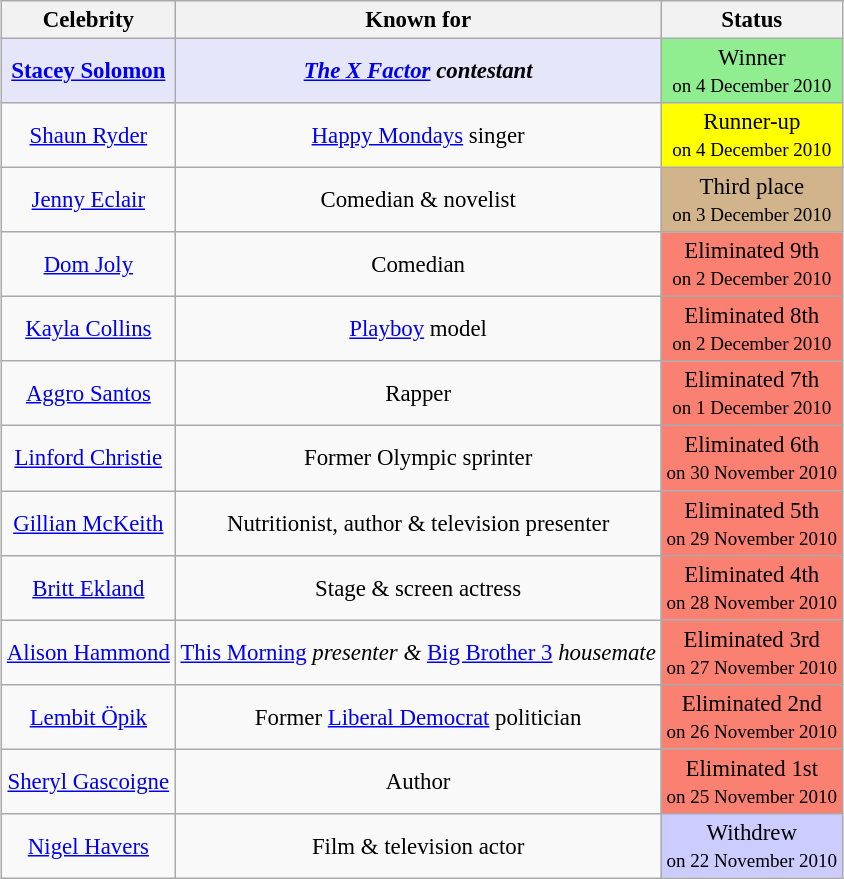<table class="wikitable sortable" style="text-align: center; white-space:nowrap; margin:auto; font-size:95.2%;">
<tr>
<th scope="col">Celebrity</th>
<th scope="col">Known for</th>
<th scope="col">Status</th>
</tr>
<tr>
<td style="background:lavender;"><strong><a href='#'>Stacey Solomon</a></strong></td>
<td style="background:lavender;"><strong><em><a href='#'>The X Factor</a><em> contestant<strong></td>
<td style="background:lightgreen; text-align:center;"></strong>Winner<br><small>on 4 December 2010</small><strong></td>
</tr>
<tr>
<td scope="row"><a href='#'>Shaun Ryder</a></td>
<td><a href='#'>Happy Mondays</a> singer</td>
<td style="background:yellow; text-align:center;">Runner-up<br><small>on 4 December 2010</small></td>
</tr>
<tr>
<td scope="row"><a href='#'>Jenny Eclair</a></td>
<td>Comedian & novelist</td>
<td style="background:tan; text-align:center;">Third place<br><small>on 3 December 2010</small></td>
</tr>
<tr>
<td scope="row"><a href='#'>Dom Joly</a></td>
<td>Comedian</td>
<td style="background:salmon; text-align:center;">Eliminated 9th<br><small>on 2 December 2010</small></td>
</tr>
<tr>
<td scope="row"><a href='#'>Kayla Collins</a></td>
<td><a href='#'>Playboy</a> model</td>
<td style="background:salmon; text-align:center;">Eliminated 8th<br><small>on 2 December 2010</small></td>
</tr>
<tr>
<td scope="row"><a href='#'>Aggro Santos</a></td>
<td>Rapper</td>
<td style="background:salmon; text-align:center;">Eliminated 7th<br><small>on 1 December 2010</small></td>
</tr>
<tr>
<td scope="row"><a href='#'>Linford Christie</a></td>
<td>Former Olympic sprinter</td>
<td style="background:salmon; text-align:center;">Eliminated 6th<br><small>on 30 November 2010</small></td>
</tr>
<tr>
<td scope="row"><a href='#'>Gillian McKeith</a></td>
<td>Nutritionist, author & television presenter</td>
<td style="background:salmon; text-align:center;">Eliminated 5th<br><small>on 29 November 2010</small></td>
</tr>
<tr>
<td scope="row"><a href='#'>Britt Ekland</a></td>
<td>Stage & screen actress</td>
<td style="background:salmon; text-align:center;">Eliminated 4th<br><small>on 28 November 2010</small></td>
</tr>
<tr>
<td scope="row"><a href='#'>Alison Hammond</a></td>
<td></em><a href='#'>This Morning</a><em> presenter & </em><a href='#'>Big Brother 3</a><em> housemate</td>
<td style="background:salmon; text-align:center;">Eliminated 3rd<br><small>on 27 November 2010</small></td>
</tr>
<tr>
<td scope="row"><a href='#'>Lembit Öpik</a></td>
<td>Former <a href='#'>Liberal Democrat</a> politician</td>
<td style="background:salmon; text-align:center;">Eliminated 2nd<br><small>on 26 November 2010</small></td>
</tr>
<tr>
<td scope="row"><a href='#'>Sheryl Gascoigne</a></td>
<td>Author</td>
<td style="background:salmon; text-align:center;">Eliminated 1st<br><small>on 25 November 2010</small></td>
</tr>
<tr>
<td scope="row"><a href='#'>Nigel Havers</a></td>
<td>Film & television actor</td>
<td style="background:#ccf; text-align:center;">Withdrew<br><small>on 22 November 2010</small></td>
</tr>
</table>
